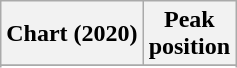<table class="wikitable sortable plainrowheaders" style="text-align:center">
<tr>
<th scope="col">Chart (2020)</th>
<th scope="col">Peak<br>position</th>
</tr>
<tr>
</tr>
<tr>
</tr>
<tr>
</tr>
</table>
